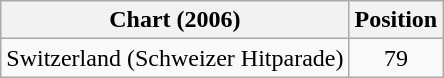<table class="wikitable">
<tr>
<th>Chart (2006)</th>
<th>Position</th>
</tr>
<tr>
<td>Switzerland (Schweizer Hitparade)</td>
<td align="center">79</td>
</tr>
</table>
